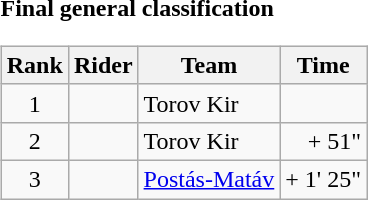<table>
<tr>
<td><strong>Final general classification</strong><br><table class="wikitable">
<tr>
<th scope="col">Rank</th>
<th scope="col">Rider</th>
<th scope="col">Team</th>
<th scope="col">Time</th>
</tr>
<tr>
<td style="text-align:center;">1</td>
<td></td>
<td>Torov Kir</td>
<td style="text-align:right;"></td>
</tr>
<tr>
<td style="text-align:center;">2</td>
<td></td>
<td>Torov Kir</td>
<td style="text-align:right;">+ 51"</td>
</tr>
<tr>
<td style="text-align:center;">3</td>
<td></td>
<td><a href='#'>Postás-Matáv</a></td>
<td style="text-align:right;">+ 1' 25"</td>
</tr>
</table>
</td>
</tr>
</table>
